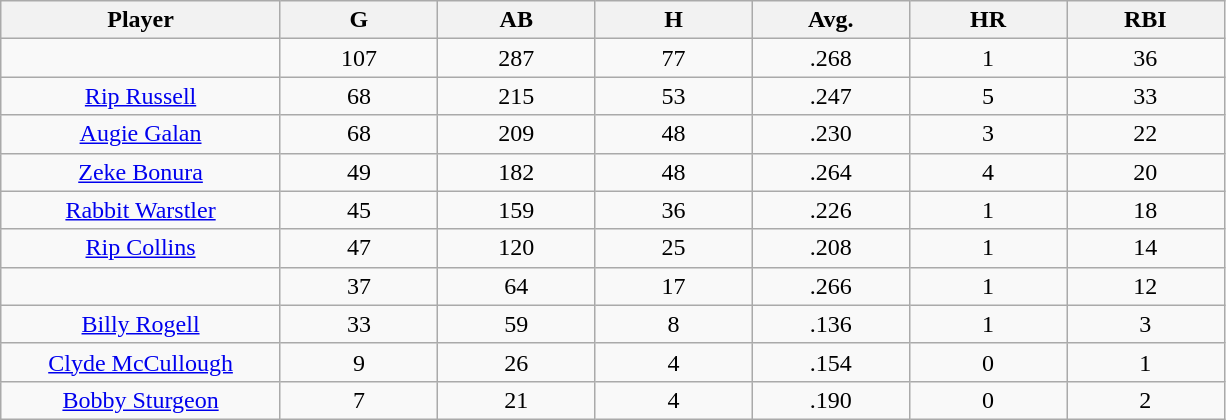<table class="wikitable sortable">
<tr>
<th bgcolor="#DDDDFF" width="16%">Player</th>
<th bgcolor="#DDDDFF" width="9%">G</th>
<th bgcolor="#DDDDFF" width="9%">AB</th>
<th bgcolor="#DDDDFF" width="9%">H</th>
<th bgcolor="#DDDDFF" width="9%">Avg.</th>
<th bgcolor="#DDDDFF" width="9%">HR</th>
<th bgcolor="#DDDDFF" width="9%">RBI</th>
</tr>
<tr align="center">
<td></td>
<td>107</td>
<td>287</td>
<td>77</td>
<td>.268</td>
<td>1</td>
<td>36</td>
</tr>
<tr align="center">
<td><a href='#'>Rip Russell</a></td>
<td>68</td>
<td>215</td>
<td>53</td>
<td>.247</td>
<td>5</td>
<td>33</td>
</tr>
<tr align=center>
<td><a href='#'>Augie Galan</a></td>
<td>68</td>
<td>209</td>
<td>48</td>
<td>.230</td>
<td>3</td>
<td>22</td>
</tr>
<tr align=center>
<td><a href='#'>Zeke Bonura</a></td>
<td>49</td>
<td>182</td>
<td>48</td>
<td>.264</td>
<td>4</td>
<td>20</td>
</tr>
<tr align=center>
<td><a href='#'>Rabbit Warstler</a></td>
<td>45</td>
<td>159</td>
<td>36</td>
<td>.226</td>
<td>1</td>
<td>18</td>
</tr>
<tr align=center>
<td><a href='#'>Rip Collins</a></td>
<td>47</td>
<td>120</td>
<td>25</td>
<td>.208</td>
<td>1</td>
<td>14</td>
</tr>
<tr align=center>
<td></td>
<td>37</td>
<td>64</td>
<td>17</td>
<td>.266</td>
<td>1</td>
<td>12</td>
</tr>
<tr align="center">
<td><a href='#'>Billy Rogell</a></td>
<td>33</td>
<td>59</td>
<td>8</td>
<td>.136</td>
<td>1</td>
<td>3</td>
</tr>
<tr align=center>
<td><a href='#'>Clyde McCullough</a></td>
<td>9</td>
<td>26</td>
<td>4</td>
<td>.154</td>
<td>0</td>
<td>1</td>
</tr>
<tr align=center>
<td><a href='#'>Bobby Sturgeon</a></td>
<td>7</td>
<td>21</td>
<td>4</td>
<td>.190</td>
<td>0</td>
<td>2</td>
</tr>
</table>
